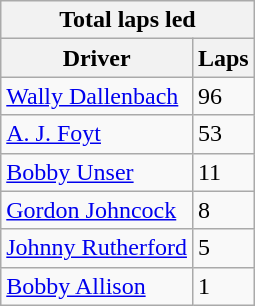<table class="wikitable">
<tr>
<th colspan=2>Total laps led</th>
</tr>
<tr>
<th>Driver</th>
<th>Laps</th>
</tr>
<tr>
<td><a href='#'>Wally Dallenbach</a></td>
<td>96</td>
</tr>
<tr>
<td><a href='#'>A. J. Foyt</a></td>
<td>53</td>
</tr>
<tr>
<td><a href='#'>Bobby Unser</a></td>
<td>11</td>
</tr>
<tr>
<td><a href='#'>Gordon Johncock</a></td>
<td>8</td>
</tr>
<tr>
<td><a href='#'>Johnny Rutherford</a></td>
<td>5</td>
</tr>
<tr>
<td><a href='#'>Bobby Allison</a></td>
<td>1</td>
</tr>
</table>
